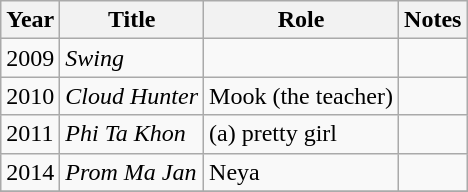<table class="wikitable sortable">
<tr>
<th>Year</th>
<th>Title</th>
<th>Role</th>
<th class="unsortable">Notes</th>
</tr>
<tr>
<td>2009</td>
<td><em>Swing</em></td>
<td></td>
<td></td>
</tr>
<tr>
<td>2010</td>
<td><em>Cloud Hunter</em></td>
<td>Mook (the teacher)</td>
<td></td>
</tr>
<tr>
<td>2011</td>
<td><em>Phi Ta Khon</em></td>
<td>(a) pretty girl</td>
<td></td>
</tr>
<tr>
<td>2014</td>
<td><em>Prom Ma Jan</em></td>
<td>Neya</td>
<td></td>
</tr>
<tr>
</tr>
</table>
